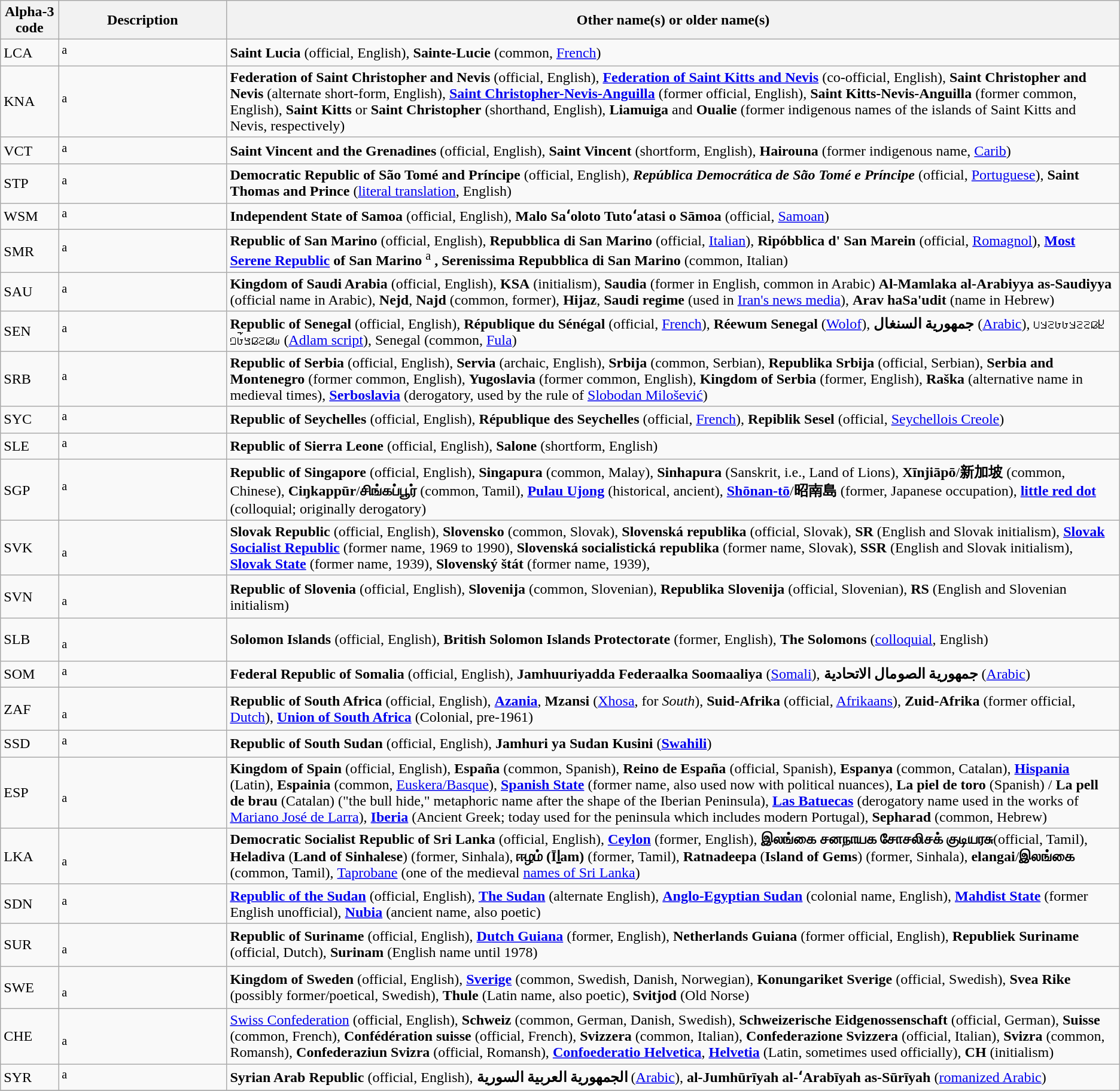<table class="wikitable">
<tr>
<th>Alpha-3 code</th>
<th width=180px>Description</th>
<th>Other name(s) or older name(s)</th>
</tr>
<tr>
<td>LCA</td>
<td>  <sup>a</sup></td>
<td><strong>Saint Lucia</strong> (official, English), <strong>Sainte-Lucie</strong> (common, <a href='#'>French</a>)</td>
</tr>
<tr>
<td>KNA</td>
<td>  <sup>a</sup></td>
<td><strong>Federation of Saint Christopher and Nevis</strong> (official, English), <strong><a href='#'>Federation of Saint Kitts and Nevis</a></strong> (co-official, English), <strong>Saint Christopher and Nevis</strong> (alternate short-form, English), <strong><a href='#'>Saint Christopher-Nevis-Anguilla</a></strong> (former official, English), <strong>Saint Kitts-Nevis-Anguilla</strong> (former common, English), <strong>Saint Kitts</strong> or <strong>Saint Christopher</strong> (shorthand, English),  <strong>Liamuiga</strong> and <strong>Oualie</strong> (former indigenous names of the islands of Saint Kitts and Nevis, respectively)</td>
</tr>
<tr>
<td>VCT</td>
<td>  <sup>a</sup></td>
<td><strong>Saint Vincent and the Grenadines</strong> (official, English), <strong>Saint Vincent</strong> (shortform, English), <strong>Hairouna</strong> (former indigenous name, <a href='#'>Carib</a>)</td>
</tr>
<tr>
<td>STP</td>
<td>  <sup>a</sup></td>
<td><strong>Democratic Republic of São Tomé and Príncipe</strong> (official, English), <strong><em>República Democrática de São Tomé e Príncipe</em></strong> (official, <a href='#'>Portuguese</a>), <strong>Saint Thomas and Prince</strong> (<a href='#'>literal translation</a>, English)</td>
</tr>
<tr>
<td>WSM</td>
<td>  <sup>a</sup></td>
<td><strong>Independent State of</strong> <strong>Samoa</strong> (official, English), <strong>Malo Saʻoloto Tutoʻatasi o Sāmoa</strong> (official, <a href='#'>Samoan</a>)</td>
</tr>
<tr>
<td>SMR</td>
<td>  <sup>a</sup></td>
<td><strong>Republic of San Marino</strong> (official, English), <strong>Repubblica di San Marino</strong> (official, <a href='#'>Italian</a>), <strong>Ripóbblica d' San Marein</strong> (official, <a href='#'>Romagnol</a>), <strong><a href='#'>Most Serene Republic</a> of San Marino</strong>  <sup>a</sup> <strong>, Serenissima Repubblica di San Marino</strong> (common, Italian)</td>
</tr>
<tr>
<td>SAU</td>
<td>  <sup>a</sup></td>
<td><strong>Kingdom of Saudi Arabia</strong> (official, English), <strong>KSA</strong> (initialism), <strong>Saudia</strong> (former in English, common in Arabic) <strong>Al-Mamlaka al-Arabiyya as-Saudiyya</strong> (official name in Arabic), <strong>Nejd</strong>, <strong>Najd</strong> (common, former), <strong>Hijaz</strong>, <strong>Saudi regime</strong> (used in <a href='#'>Iran's news media</a>), <strong>Arav haSa'udit</strong> (name in Hebrew)</td>
</tr>
<tr>
<td>SEN</td>
<td>  <sup>a</sup></td>
<td><strong>Republic of Senegal</strong> (official, English), <strong>République du Sénégal</strong> (official, <a href='#'>French</a>), <strong>Réewum Senegal</strong> (<a href='#'>Wolof</a>), <strong>جمهورية السنغال</strong> (<a href='#'>Arabic</a>), 𞤈𞤫𞤲𞤲𞤣𞤢𞤢𞤲𞤣𞤭 𞤧𞤫𞤲𞤫𞤺𞤢𞥄𞤤 (<a href='#'>Adlam script</a>), Senegal (common, <a href='#'>Fula</a>)</td>
</tr>
<tr>
<td>SRB</td>
<td>  <sup>a</sup></td>
<td><strong>Republic of Serbia</strong> (official, English), <strong>Servia</strong> (archaic, English), <strong>Srbija</strong> (common, Serbian), <strong>Republika Srbija</strong> (official, Serbian), <strong>Serbia and Montenegro</strong> (former common, English), <strong>Yugoslavia</strong> (former common, English), <strong>Kingdom of Serbia</strong> (former, English), <strong>Raška</strong> (alternative name in medieval times), <strong><a href='#'>Serboslavia</a></strong> (derogatory, used by the rule of <a href='#'>Slobodan Milošević</a>)</td>
</tr>
<tr>
<td>SYC</td>
<td>  <sup>a</sup></td>
<td><strong>Republic of Seychelles</strong> (official, English), <strong>République des Seychelles</strong> (official, <a href='#'>French</a>), <strong>Repiblik Sesel</strong> (official, <a href='#'>Seychellois Creole</a>)</td>
</tr>
<tr>
<td>SLE</td>
<td>  <sup>a</sup></td>
<td><strong>Republic of Sierra Leone</strong> (official, English), <strong>Salone</strong> (shortform, English)</td>
</tr>
<tr>
<td>SGP</td>
<td>  <sup>a</sup></td>
<td><strong>Republic of Singapore</strong> (official, English), <strong>Singapura</strong> (common, Malay), <strong>Sinhapura</strong> (Sanskrit, i.e., Land of Lions), <strong>Xīnjiāpō</strong>/<strong>新加坡</strong> (common, Chinese), <strong>Ciŋkappūr</strong>/<strong>சிங்கப்பூர்</strong> (common, Tamil), <strong><a href='#'>Pulau Ujong</a></strong> (historical, ancient), <strong><a href='#'>Shōnan-tō</a></strong>/<strong>昭南島</strong> (former, Japanese occupation), <strong><a href='#'>little red dot</a></strong> (colloquial; originally derogatory)</td>
</tr>
<tr>
<td>SVK</td>
<td> <br> <sup>a</sup></td>
<td><strong>Slovak Republic</strong> (official, English), <strong>Slovensko</strong> (common, Slovak), <strong>Slovenská republika</strong> (official, Slovak), <strong>SR</strong> (English and Slovak initialism), <strong><a href='#'>Slovak Socialist Republic</a></strong> (former name, 1969 to 1990), <strong>Slovenská socialistická republika</strong> (former name, Slovak), <strong>SSR</strong> (English and Slovak initialism), <strong><a href='#'>Slovak State</a></strong> (former name, 1939), <strong>Slovenský štát</strong> (former name, 1939),</td>
</tr>
<tr>
<td>SVN</td>
<td> <br> <sup>a</sup></td>
<td><strong>Republic of Slovenia</strong> (official, English), <strong>Slovenija</strong> (common, Slovenian), <strong>Republika Slovenija</strong> (official, Slovenian), <strong>RS</strong> (English and Slovenian initialism)</td>
</tr>
<tr>
<td>SLB</td>
<td> <br> <sup>a</sup></td>
<td><strong>Solomon Islands</strong> (official, English), <strong>British Solomon Islands Protectorate</strong> (former, English), <strong>The Solomons</strong> (<a href='#'>colloquial</a>, English)</td>
</tr>
<tr>
<td>SOM</td>
<td>  <sup>a</sup></td>
<td><strong>Federal Republic of Somalia</strong> (official, English), <strong>Jamhuuriyadda Federaalka Soomaaliya</strong> (<a href='#'>Somali</a>), <strong>جمهورية الصومال الاتحادية</strong> (<a href='#'>Arabic</a>)</td>
</tr>
<tr>
<td>ZAF</td>
<td> <br> <sup>a</sup></td>
<td><strong>Republic of South Africa</strong> (official, English), <strong><a href='#'>Azania</a></strong>, <strong>Mzansi</strong> (<a href='#'>Xhosa</a>, for <em>South</em>), <strong>Suid-Afrika</strong> (official, <a href='#'>Afrikaans</a>), <strong>Zuid-Afrika</strong> (former official, <a href='#'>Dutch</a>), <strong><a href='#'>Union of South Africa</a></strong> (Colonial, pre-1961)</td>
</tr>
<tr>
<td>SSD</td>
<td>  <sup>a</sup></td>
<td><strong>Republic of South Sudan</strong> (official, English),  <strong>Jamhuri ya Sudan Kusini</strong> (<a href='#'><strong>Swahili</strong></a>)</td>
</tr>
<tr>
<td>ESP</td>
<td> <br> <sup>a</sup></td>
<td><strong>Kingdom of Spain</strong> (official, English), <strong>España</strong> (common, Spanish), <strong>Reino de España</strong> (official, Spanish), <strong>Espanya</strong> (common, Catalan), <strong><a href='#'>Hispania</a></strong> (Latin), <strong>Espainia</strong> (common, <a href='#'>Euskera/Basque</a>), <strong><a href='#'>Spanish State</a></strong> (former name, also used now with political nuances), <strong>La piel de toro</strong> (Spanish) / <strong>La pell de brau</strong> (Catalan) ("the bull hide," metaphoric name after the shape of the Iberian Peninsula), <strong><a href='#'>Las Batuecas</a></strong> (derogatory name used in the works of <a href='#'>Mariano José de Larra</a>), <strong><a href='#'>Iberia</a></strong> (Ancient Greek; today used for the peninsula which includes modern Portugal), <strong>Sepharad</strong> (common, Hebrew)</td>
</tr>
<tr>
<td>LKA</td>
<td> <br> <sup>a</sup></td>
<td><strong>Democratic Socialist Republic of Sri Lanka</strong> (official, English), <strong><a href='#'>Ceylon</a></strong> (former, English), <strong>இலங்கை சனநாயக சோசலிசக் குடியரசு</strong>(official, Tamil), <strong>Heladiva</strong> (<strong>Land of Sinhalese</strong>) (former, Sinhala), <strong>ஈழம் (Īḻam)</strong> (former, Tamil), <strong>Ratnadeepa</strong> (<strong>Island of Gems</strong>) (former, Sinhala), <strong>elangai</strong>/<strong>இலங்கை</strong> (common, Tamil), <a href='#'>Taprobane</a> (one of the medieval <a href='#'>names of Sri Lanka</a>)</td>
</tr>
<tr>
<td>SDN</td>
<td>  <sup>a</sup></td>
<td><strong><a href='#'>Republic of the Sudan</a></strong> (official, English), <strong><a href='#'>The Sudan</a></strong> (alternate English), <strong><a href='#'>Anglo-Egyptian Sudan</a></strong> (colonial name, English), <strong><a href='#'>Mahdist State</a></strong> (former English unofficial), <strong><a href='#'>Nubia</a></strong> (ancient name, also poetic)</td>
</tr>
<tr>
<td>SUR</td>
<td> <br> <sup>a</sup></td>
<td><strong>Republic of Suriname</strong> (official, English), <strong><a href='#'>Dutch Guiana</a></strong> (former, English), <strong>Netherlands Guiana</strong> (former official, English), <strong>Republiek Suriname</strong> (official, Dutch), <strong>Surinam</strong> (English name until 1978)</td>
</tr>
<tr>
<td>SWE</td>
<td> <br> <sup>a</sup></td>
<td><strong>Kingdom of Sweden</strong> (official, English), <strong><a href='#'>Sverige</a></strong> (common, Swedish, Danish, Norwegian), <strong>Konungariket Sverige</strong> (official, Swedish), <strong>Svea Rike</strong> (possibly former/poetical, Swedish),  <strong>Thule</strong> (Latin name, also poetic), <strong>Svitjod</strong> (Old Norse)</td>
</tr>
<tr>
<td>CHE</td>
<td> <br> <sup>a</sup></td>
<td><a href='#'>Swiss Confederation</a> (official, English), <strong>Schweiz</strong> (common, German, Danish, Swedish), <strong>Schweizerische Eidgenossenschaft</strong> (official, German), <strong>Suisse</strong> (common, French), <strong>Confédération suisse</strong> (official, French), <strong>Svizzera</strong> (common, Italian), <strong>Confederazione Svizzera</strong> (official, Italian), <strong>Svizra</strong> (common, Romansh), <strong>Confederaziun Svizra</strong> (official, Romansh), <strong><a href='#'>Confoederatio Helvetica</a></strong>, <strong><a href='#'>Helvetia</a></strong> (Latin, sometimes used officially), <strong>CH</strong> (initialism)</td>
</tr>
<tr>
<td>SYR</td>
<td>  <sup>a</sup></td>
<td><strong>Syrian Arab Republic</strong> (official, English), <strong>الجمهورية العربية السورية</strong> (<a href='#'>Arabic</a>), <strong>al-Jumhūrīyah al-ʻArabīyah as-Sūrīyah</strong> (<a href='#'>romanized Arabic</a>)</td>
</tr>
<tr>
</tr>
</table>
